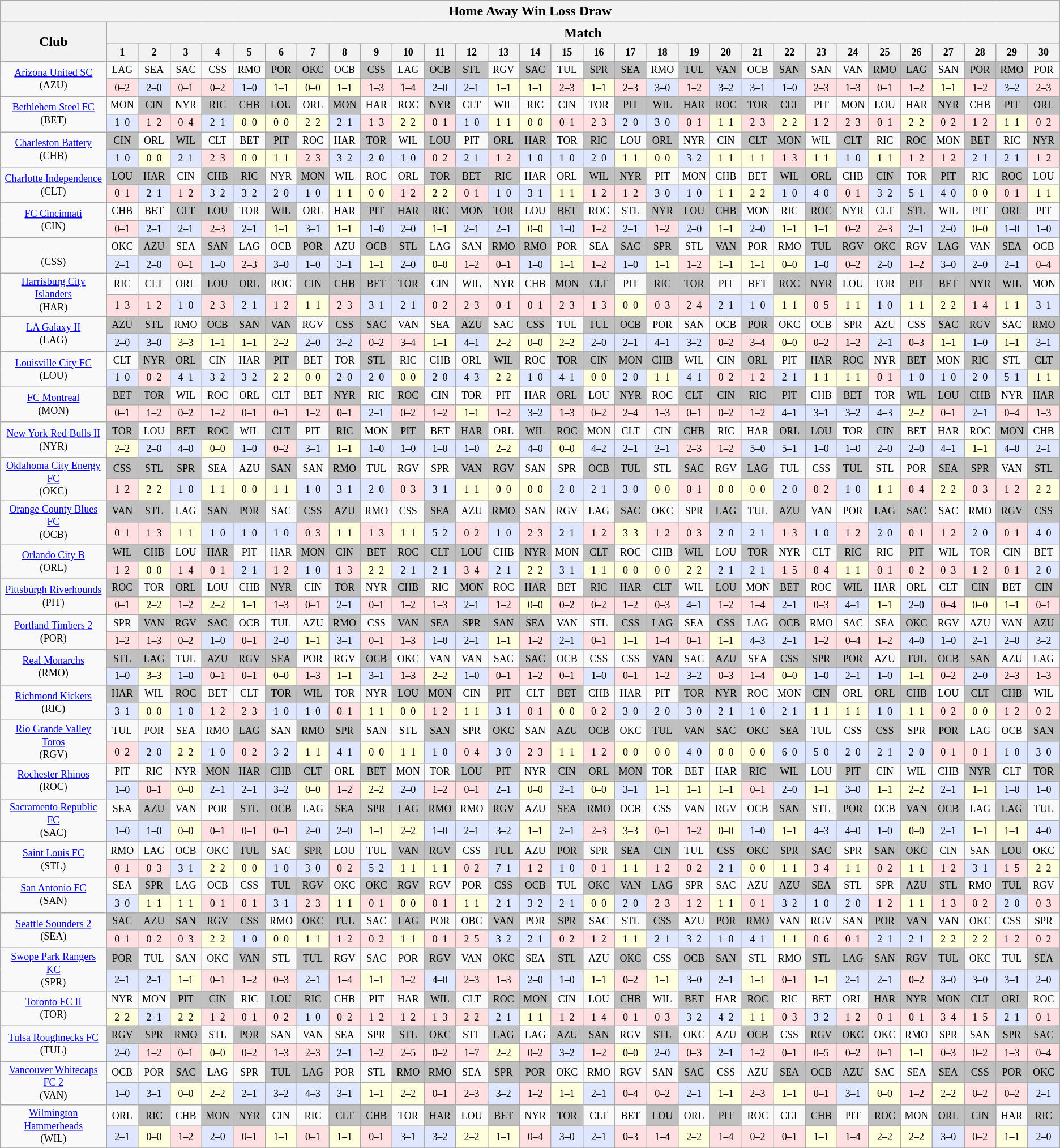<table class="wikitable" style="text-align:center;width=85%">
<tr>
<th colspan="33"><span>Home</span>  <span>Away</span>  <span>Win</span>  <span>Loss</span>  <span>Draw</span> </th>
</tr>
<tr>
<th width="10%" rowspan="2">Club</th>
<th width="75%" colspan="30">Match</th>
</tr>
<tr style="background-color:#CCCCCC; font-size: 75%">
<th width="3.00%">1</th>
<th width="3.00%">2</th>
<th width="3.00%">3</th>
<th width="3.00%">4</th>
<th width="3.00%">5</th>
<th width="3.00%">6</th>
<th width="3.00%">7</th>
<th width="3.00%">8</th>
<th width="3.00%">9</th>
<th width="3.00%">10</th>
<th width="3.00%">11</th>
<th width="3.00%">12</th>
<th width="3.00%">13</th>
<th width="3.00%">14</th>
<th width="3.00%">15</th>
<th width="3.00%">16</th>
<th width="3.00%">17</th>
<th width="3.00%">18</th>
<th width="3.00%">19</th>
<th width="3.00%">20</th>
<th width="3.00%">21</th>
<th width="3.00%">22</th>
<th width="3.00%">23</th>
<th width="3.00%">24</th>
<th width="3.00%">25</th>
<th width="3.00%">26</th>
<th width="3.00%">27</th>
<th width="3.00%">28</th>
<th width="3.00%">29</th>
<th width="3.00%">30<br></th>
</tr>
<tr style="font-size: 75%">
<td rowspan="2"><a href='#'>Arizona United SC</a><br>(AZU)</td>
<td>LAG</td>
<td>SEA</td>
<td>SAC</td>
<td>CSS</td>
<td>RMO</td>
<td bgcolor=#C0C0C0>POR</td>
<td bgcolor=#C0C0C0>OKC</td>
<td>OCB</td>
<td bgcolor=#C0C0C0>CSS</td>
<td>LAG</td>
<td bgcolor=#C0C0C0>OCB</td>
<td bgcolor=#C0C0C0>STL</td>
<td>RGV</td>
<td bgcolor=#C0C0C0>SAC</td>
<td>TUL</td>
<td bgcolor=#C0C0C0>SPR</td>
<td bgcolor=#C0C0C0>SEA</td>
<td>RMO</td>
<td bgcolor=#C0C0C0>TUL</td>
<td bgcolor=#C0C0C0>VAN</td>
<td>OCB</td>
<td bgcolor=#C0C0C0>SAN</td>
<td>SAN</td>
<td>VAN</td>
<td bgcolor=#C0C0C0>RMO</td>
<td bgcolor=#C0C0C0>LAG</td>
<td>SAN</td>
<td bgcolor=#C0C0C0>POR</td>
<td bgcolor=#C0C0C0>RMO</td>
<td>POR</td>
</tr>
<tr style="font-size: 75%">
<td bgcolor=#FFDFDF>0–2</td>
<td bgcolor=#DFE7FF>2–0</td>
<td bgcolor=#FFDFDF>0–1</td>
<td bgcolor=#FFDFDF>0–2</td>
<td bgcolor=#DFE7FF>1–0</td>
<td bgcolor=#FFFFDD>1–1</td>
<td bgcolor=#FFFFDD>0–0</td>
<td bgcolor=#FFFFDD>1–1</td>
<td bgcolor=#FFDFDF>1–3</td>
<td bgcolor=#FFDFDF>1–4</td>
<td bgcolor=#DFE7FF>2–0</td>
<td bgcolor=#DFE7FF>2–1</td>
<td bgcolor=#FFFFDD>1–1</td>
<td bgcolor=#FFFFDD>1–1</td>
<td bgcolor=#FFDFDF>2–3</td>
<td bgcolor=#FFFFDD>1–1</td>
<td bgcolor=#FFDFDF>2–3</td>
<td bgcolor=#DFE7FF>3–0</td>
<td bgcolor=#FFDFDF>1–2</td>
<td bgcolor=#DFE7FF>3–2</td>
<td bgcolor=#DFE7FF>3–1</td>
<td bgcolor=#DFE7FF>1–0</td>
<td bgcolor=#FFDFDF>2–3</td>
<td bgcolor=#FFDFDF>1–3</td>
<td bgcolor=#FFDFDF>0–1</td>
<td bgcolor=#FFDFDF>1–2</td>
<td bgcolor=#FFFFDD>1–1</td>
<td bgcolor=#FFDFDF>1–2</td>
<td bgcolor=#DFE7FF>3–2</td>
<td bgcolor=#FFDFDF>2–3</td>
</tr>
<tr style="font-size: 75%">
<td rowspan="2"><a href='#'>Bethlehem Steel FC</a><br>(BET)</td>
<td>MON</td>
<td bgcolor=#C0C0C0>CIN</td>
<td>NYR</td>
<td bgcolor=#C0C0C0>RIC</td>
<td bgcolor=#C0C0C0>CHB</td>
<td bgcolor=#C0C0C0>LOU</td>
<td>ORL</td>
<td bgcolor=#C0C0C0>MON</td>
<td>HAR</td>
<td>ROC</td>
<td bgcolor=#C0C0C0>NYR</td>
<td>CLT</td>
<td>WIL</td>
<td>RIC</td>
<td>CIN</td>
<td>TOR</td>
<td bgcolor=#C0C0C0>PIT</td>
<td bgcolor=#C0C0C0>WIL</td>
<td bgcolor=#C0C0C0>HAR</td>
<td bgcolor=#C0C0C0>ROC</td>
<td bgcolor=#C0C0C0>TOR</td>
<td bgcolor=#C0C0C0>CLT</td>
<td>PIT</td>
<td>MON</td>
<td>LOU</td>
<td>HAR</td>
<td bgcolor=#C0C0C0>NYR</td>
<td>CHB</td>
<td bgcolor=#C0C0C0>PIT</td>
<td bgcolor=#C0C0C0>ORL</td>
</tr>
<tr style="font-size: 75%">
<td bgcolor=#DFE7FF>1–0</td>
<td bgcolor=#FFDFDF>1–2</td>
<td bgcolor=#FFDFDF>0–4</td>
<td bgcolor=#DFE7FF>2–1</td>
<td bgcolor=#FFFFDD>0–0</td>
<td bgcolor=#FFFFDD>0–0</td>
<td bgcolor=#FFFFDD>2–2</td>
<td bgcolor=#DFE7FF>2–1</td>
<td bgcolor=#FFDFDF>1–3</td>
<td bgcolor=#FFFFDD>2–2</td>
<td bgcolor=#FFDFDF>0–1</td>
<td bgcolor=#DFE7FF>1–0</td>
<td bgcolor=#FFFFDD>1–1</td>
<td bgcolor=#FFFFDD>0–0</td>
<td bgcolor=#FFDFDF>0–1</td>
<td bgcolor=#FFDFDF>2–3</td>
<td bgcolor=#DFE7FF>2–0</td>
<td bgcolor=#DFE7FF>3–0</td>
<td bgcolor=#FFDFDF>0–1</td>
<td bgcolor=#FFFFDD>1–1</td>
<td bgcolor=#FFDFDF>2–3</td>
<td bgcolor=#FFFFDD>2–2</td>
<td bgcolor=#FFDFDF>1–2</td>
<td bgcolor=#FFDFDF>2–3</td>
<td bgcolor=#FFDFDF>0–1</td>
<td bgcolor=#FFFFDD>2–2</td>
<td bgcolor=#FFDFDF>0–2</td>
<td bgcolor=#FFDFDF>1–2</td>
<td bgcolor=#FFFFDD>1–1</td>
<td bgcolor=#FFDFDF>0–2</td>
</tr>
<tr style="font-size: 75%">
<td rowspan="2"><a href='#'>Charleston Battery</a><br>(CHB)</td>
<td bgcolor=#C0C0C0>CIN</td>
<td>ORL</td>
<td bgcolor=#C0C0C0>WIL</td>
<td>CLT</td>
<td>BET</td>
<td bgcolor=#C0C0C0>PIT</td>
<td>ROC</td>
<td>HAR</td>
<td bgcolor=#C0C0C0>TOR</td>
<td>WIL</td>
<td bgcolor=#C0C0C0>LOU</td>
<td>PIT</td>
<td bgcolor=#C0C0C0>ORL</td>
<td bgcolor=#C0C0C0>HAR</td>
<td>TOR</td>
<td bgcolor=#C0C0C0>RIC</td>
<td>LOU</td>
<td bgcolor=#C0C0C0>ORL</td>
<td>NYR</td>
<td>CIN</td>
<td bgcolor=#C0C0C0>CLT</td>
<td bgcolor=#C0C0C0>MON</td>
<td>WIL</td>
<td bgcolor=#C0C0C0>CLT</td>
<td>RIC</td>
<td bgcolor=#C0C0C0>ROC</td>
<td>MON</td>
<td bgcolor=#C0C0C0>BET</td>
<td>RIC</td>
<td bgcolor=#C0C0C0>NYR</td>
</tr>
<tr style="font-size: 75%">
<td bgcolor=#DFE7FF>1–0</td>
<td bgcolor=#FFFFDD>0–0</td>
<td bgcolor=#DFE7FF>2–1</td>
<td bgcolor=#FFDFDF>2–3</td>
<td bgcolor=#FFFFDD>0–0</td>
<td bgcolor=#FFFFDD>1–1</td>
<td bgcolor=#FFDFDF>2–3</td>
<td bgcolor=#DFE7FF>3–2</td>
<td bgcolor=#DFE7FF>2–0</td>
<td bgcolor=#DFE7FF>1–0</td>
<td bgcolor=#FFDFDF>0–2</td>
<td bgcolor=#DFE7FF>2–1</td>
<td bgcolor=#FFDFDF>1–2</td>
<td bgcolor=#DFE7FF>1–0</td>
<td bgcolor=#DFE7FF>1–0</td>
<td bgcolor=#DFE7FF>2–0</td>
<td bgcolor=#FFFFDD>1–1</td>
<td bgcolor=#FFFFDD>0–0</td>
<td bgcolor=#DFE7FF>3–2</td>
<td bgcolor=#FFFFDD>1–1</td>
<td bgcolor=#FFFFDD>1–1</td>
<td bgcolor=#FFDFDF>1–3</td>
<td bgcolor=#FFFFDD>1–1</td>
<td bgcolor=#DFE7FF>1–0</td>
<td bgcolor=#FFFFDD>1–1</td>
<td bgcolor=#FFDFDF>1–2</td>
<td bgcolor=#FFDFDF>1–2</td>
<td bgcolor=#DFE7FF>2–1</td>
<td bgcolor=#DFE7FF>2–1</td>
<td bgcolor=#FFDFDF>1–2</td>
</tr>
<tr style="font-size: 75%">
<td rowspan="2"><a href='#'>Charlotte Independence</a><br>(CLT)</td>
<td bgcolor=#C0C0C0>LOU</td>
<td bgcolor=#C0C0C0>HAR</td>
<td>CIN</td>
<td bgcolor=#C0C0C0>CHB</td>
<td bgcolor=#C0C0C0>RIC</td>
<td>NYR</td>
<td bgcolor=#C0C0C0>MON</td>
<td>WIL</td>
<td>ROC</td>
<td>ORL</td>
<td bgcolor=#C0C0C0>TOR</td>
<td bgcolor=#C0C0C0>BET</td>
<td bgcolor=#C0C0C0>RIC</td>
<td>HAR</td>
<td>ORL</td>
<td bgcolor=#C0C0C0>WIL</td>
<td bgcolor=#C0C0C0>NYR</td>
<td>PIT</td>
<td>MON</td>
<td>CHB</td>
<td>BET</td>
<td bgcolor=#C0C0C0>WIL</td>
<td bgcolor=#C0C0C0>ORL</td>
<td>CHB</td>
<td bgcolor=#C0C0C0>CIN</td>
<td>TOR</td>
<td bgcolor=#C0C0C0>PIT</td>
<td>RIC</td>
<td bgcolor=#C0C0C0>ROC</td>
<td>LOU</td>
</tr>
<tr style="font-size: 75%">
<td bgcolor=#FFDFDF>0–1</td>
<td bgcolor=#DFE7FF>2–1</td>
<td bgcolor=#FFDFDF>1–2</td>
<td bgcolor=#DFE7FF>3–2</td>
<td bgcolor=#DFE7FF>3–2</td>
<td bgcolor=#DFE7FF>2–0</td>
<td bgcolor=#DFE7FF>1–0</td>
<td bgcolor=#FFFFDD>1–1</td>
<td bgcolor=#FFFFDD>0–0</td>
<td bgcolor=#FFDFDF>1–2</td>
<td bgcolor=#FFFFDD>2–2</td>
<td bgcolor=#FFDFDF>0–1</td>
<td bgcolor=#DFE7FF>1–0</td>
<td bgcolor=#DFE7FF>3–1</td>
<td bgcolor=#FFFFDD>1–1</td>
<td bgcolor=#FFDFDF>1–2</td>
<td bgcolor=#FFDFDF>1–2</td>
<td bgcolor=#DFE7FF>3–0</td>
<td bgcolor=#DFE7FF>1–0</td>
<td bgcolor=#FFFFDD>1–1</td>
<td bgcolor=#FFFFDD>2–2</td>
<td bgcolor=#DFE7FF>1–0</td>
<td bgcolor=#DFE7FF>4–0</td>
<td bgcolor=#FFDFDF>0–1</td>
<td bgcolor=#DFE7FF>3–2</td>
<td bgcolor=#DFE7FF>5–1</td>
<td bgcolor=#DFE7FF>4–0</td>
<td bgcolor=#FFFFDD>0–0</td>
<td bgcolor=#FFDFDF>0–1</td>
<td bgcolor=#FFFFDD>1–1</td>
</tr>
<tr style="font-size: 75%">
<td rowspan="2"><a href='#'>FC Cincinnati</a><br>(CIN)</td>
<td>CHB</td>
<td>BET</td>
<td bgcolor=#C0C0C0>CLT</td>
<td bgcolor=#C0C0C0>LOU</td>
<td>TOR</td>
<td bgcolor=#C0C0C0>WIL</td>
<td>ORL</td>
<td>HAR</td>
<td bgcolor=#C0C0C0>PIT</td>
<td bgcolor=#C0C0C0>HAR</td>
<td bgcolor=#C0C0C0>RIC</td>
<td bgcolor=#C0C0C0>MON</td>
<td bgcolor=#C0C0C0>TOR</td>
<td>LOU</td>
<td bgcolor=#C0C0C0>BET</td>
<td>ROC</td>
<td>STL</td>
<td bgcolor=#C0C0C0>NYR</td>
<td bgcolor=#C0C0C0>LOU</td>
<td bgcolor=#C0C0C0>CHB</td>
<td>MON</td>
<td>RIC</td>
<td bgcolor=#C0C0C0>ROC</td>
<td>NYR</td>
<td>CLT</td>
<td bgcolor=#C0C0C0>STL</td>
<td>WIL</td>
<td>PIT</td>
<td bgcolor=#C0C0C0>ORL</td>
<td>PIT</td>
</tr>
<tr style="font-size: 75%">
<td bgcolor=#FFDFDF>0–1</td>
<td bgcolor=#DFE7FF>2–1</td>
<td bgcolor=#DFE7FF>2–1</td>
<td bgcolor=#FFDFDF>2–3</td>
<td bgcolor=#DFE7FF>2–1</td>
<td bgcolor=#FFFFDD>1–1</td>
<td bgcolor=#DFE7FF>3–1</td>
<td bgcolor=#FFFFDD>1–1</td>
<td bgcolor=#DFE7FF>1–0</td>
<td bgcolor=#DFE7FF>2–0</td>
<td bgcolor=#FFFFDD>1–1</td>
<td bgcolor=#DFE7FF>2–1</td>
<td bgcolor=#DFE7FF>2–1</td>
<td bgcolor=#FFFFDD>0–0</td>
<td bgcolor=#DFE7FF>1–0</td>
<td bgcolor=#FFDFDF>1–2</td>
<td bgcolor=#DFE7FF>2–1</td>
<td bgcolor=#FFDFDF>1–2</td>
<td bgcolor=#DFE7FF>2–0</td>
<td bgcolor=#FFFFDD>1–1</td>
<td bgcolor=#DFE7FF>2–0</td>
<td bgcolor=#FFFFDD>1–1</td>
<td bgcolor=#FFFFDD>1–1</td>
<td bgcolor=#FFDFDF>0–2</td>
<td bgcolor=#FFDFDF>2–3</td>
<td bgcolor=#DFE7FF>2–1</td>
<td bgcolor=#DFE7FF>2–0</td>
<td bgcolor=#FFFFDD>0–0</td>
<td bgcolor=#DFE7FF>1–0</td>
<td bgcolor=#DFE7FF>1–0</td>
</tr>
<tr style="font-size: 75%">
<td rowspan="2"><br>(CSS)</td>
<td>OKC</td>
<td bgcolor=#C0C0C0>AZU</td>
<td>SEA</td>
<td bgcolor=#C0C0C0>SAN</td>
<td>LAG</td>
<td>OCB</td>
<td bgcolor=#C0C0C0>POR</td>
<td>AZU</td>
<td bgcolor=#C0C0C0>OCB</td>
<td bgcolor=#C0C0C0>STL</td>
<td>LAG</td>
<td>SAN</td>
<td bgcolor=#C0C0C0>RMO</td>
<td bgcolor=#C0C0C0>RMO</td>
<td>POR</td>
<td>SEA</td>
<td bgcolor=#C0C0C0>SAC</td>
<td bgcolor=#C0C0C0>SPR</td>
<td>STL</td>
<td bgcolor=#C0C0C0>VAN</td>
<td>POR</td>
<td>RMO</td>
<td bgcolor=#C0C0C0>TUL</td>
<td bgcolor=#C0C0C0>RGV</td>
<td bgcolor=#C0C0C0>OKC</td>
<td>RGV</td>
<td bgcolor=#C0C0C0>LAG</td>
<td>VAN</td>
<td bgcolor=#C0C0C0>SEA</td>
<td>OCB</td>
</tr>
<tr style="font-size: 75%">
<td bgcolor=#DFE7FF>2–1</td>
<td bgcolor=#DFE7FF>2–0</td>
<td bgcolor=#FFDFDF>0–1</td>
<td bgcolor=#DFE7FF>1–0</td>
<td bgcolor=#FFDFDF>2–3</td>
<td bgcolor=#DFE7FF>3–0</td>
<td bgcolor=#DFE7FF>1–0</td>
<td bgcolor=#DFE7FF>3–1</td>
<td bgcolor=#FFFFDD>1–1</td>
<td bgcolor=#DFE7FF>2–0</td>
<td bgcolor=#FFFFDD>0–0</td>
<td bgcolor=#FFDFDF>1–2</td>
<td bgcolor=#FFDFDF>0–1</td>
<td bgcolor=#DFE7FF>1–0</td>
<td bgcolor=#FFFFDD>1–1</td>
<td bgcolor=#FFDFDF>1–2</td>
<td bgcolor=#DFE7FF>1–0</td>
<td bgcolor=#FFFFDD>1–1</td>
<td bgcolor=#FFDFDF>1–2</td>
<td bgcolor=#FFFFDD>1–1</td>
<td bgcolor=#FFFFDD>1–1</td>
<td bgcolor=#FFFFDD>0–0</td>
<td bgcolor=#DFE7FF>1–0</td>
<td bgcolor=#FFDFDF>0–2</td>
<td bgcolor=#DFE7FF>2–0</td>
<td bgcolor=#FFDFDF>1–2</td>
<td bgcolor=#DFE7FF>3–0</td>
<td bgcolor=#DFE7FF>2–0</td>
<td bgcolor=#DFE7FF>2–1</td>
<td bgcolor=#FFDFDF>0–4</td>
</tr>
<tr style="font-size: 75%">
<td rowspan="2"><a href='#'>Harrisburg City Islanders</a><br>(HAR)</td>
<td>RIC</td>
<td>CLT</td>
<td>ORL</td>
<td bgcolor=#C0C0C0>LOU</td>
<td bgcolor=#C0C0C0>ORL</td>
<td>ROC</td>
<td bgcolor=#C0C0C0>CIN</td>
<td bgcolor=#C0C0C0>CHB</td>
<td bgcolor=#C0C0C0>BET</td>
<td bgcolor=#C0C0C0>TOR</td>
<td>CIN</td>
<td>WIL</td>
<td>NYR</td>
<td>CHB</td>
<td bgcolor=#C0C0C0>MON</td>
<td bgcolor=#C0C0C0>CLT</td>
<td>PIT</td>
<td bgcolor=#C0C0C0>RIC</td>
<td bgcolor=#C0C0C0>TOR</td>
<td>PIT</td>
<td>BET</td>
<td bgcolor=#C0C0C0>ROC</td>
<td bgcolor=#C0C0C0>NYR</td>
<td>LOU</td>
<td>TOR</td>
<td bgcolor=#C0C0C0>PIT</td>
<td bgcolor=#C0C0C0>BET</td>
<td bgcolor=#C0C0C0>NYR</td>
<td bgcolor=#C0C0C0>WIL</td>
<td>MON</td>
</tr>
<tr style="font-size: 75%">
<td bgcolor=#FFDFDF>1–3</td>
<td bgcolor=#FFDFDF>1–2</td>
<td bgcolor=#DFE7FF>1–0</td>
<td bgcolor=#FFDFDF>2–3</td>
<td bgcolor=#DFE7FF>2–1</td>
<td bgcolor=#FFDFDF>1–2</td>
<td bgcolor=#FFFFDD>1–1</td>
<td bgcolor=#FFDFDF>2–3</td>
<td bgcolor=#DFE7FF>3–1</td>
<td bgcolor=#DFE7FF>2–1</td>
<td bgcolor=#FFDFDF>0–2</td>
<td bgcolor=#FFDFDF>2–3</td>
<td bgcolor=#FFDFDF>0–1</td>
<td bgcolor=#FFDFDF>0–1</td>
<td bgcolor=#FFDFDF>2–3</td>
<td bgcolor=#FFDFDF>1–3</td>
<td bgcolor=#FFFFDD>0–0</td>
<td bgcolor=#FFDFDF>0–3</td>
<td bgcolor=#FFDFDF>2–4</td>
<td bgcolor=#DFE7FF>2–1</td>
<td bgcolor=#DFE7FF>1–0</td>
<td bgcolor=#FFFFDD>1–1</td>
<td bgcolor=#FFDFDF>0–5</td>
<td bgcolor=#FFFFDD>1–1</td>
<td bgcolor=#DFE7FF>1–0</td>
<td bgcolor=#FFFFDD>1–1</td>
<td bgcolor=#FFFFDD>2–2</td>
<td bgcolor=#FFDFDF>1–4</td>
<td bgcolor=#FFFFDD>1–1</td>
<td bgcolor=#DFE7FF>3–1</td>
</tr>
<tr style="font-size: 75%">
<td rowspan="2"><a href='#'>LA Galaxy II</a><br>(LAG)</td>
<td bgcolor=#C0C0C0>AZU</td>
<td bgcolor=#C0C0C0>STL</td>
<td>RMO</td>
<td bgcolor=#C0C0C0>OCB</td>
<td bgcolor=#C0C0C0>SAN</td>
<td bgcolor=#C0C0C0>VAN</td>
<td>RGV</td>
<td bgcolor=#C0C0C0>CSS</td>
<td bgcolor=#C0C0C0>SAC</td>
<td>VAN</td>
<td>SEA</td>
<td bgcolor=#C0C0C0>AZU</td>
<td>SAC</td>
<td bgcolor=#C0C0C0>CSS</td>
<td>TUL</td>
<td bgcolor=#C0C0C0>TUL</td>
<td bgcolor=#C0C0C0>OCB</td>
<td>POR</td>
<td>SAN</td>
<td>OCB</td>
<td bgcolor=#C0C0C0>POR</td>
<td>OKC</td>
<td>OCB</td>
<td>SPR</td>
<td>AZU</td>
<td>CSS</td>
<td bgcolor=#C0C0C0>SAC</td>
<td bgcolor=#C0C0C0>RGV</td>
<td>SAC</td>
<td bgcolor=#C0C0C0>RMO</td>
</tr>
<tr style="font-size: 75%">
<td bgcolor=#DFE7FF>2–0</td>
<td bgcolor=#DFE7FF>3–0</td>
<td bgcolor=#FFFFDD>3–3</td>
<td bgcolor=#FFFFDD>1–1</td>
<td bgcolor=#FFFFDD>1–1</td>
<td bgcolor=#FFFFDD>2–2</td>
<td bgcolor=#DFE7FF>2–0</td>
<td bgcolor=#DFE7FF>3–2</td>
<td bgcolor=#FFDFDF>0–2</td>
<td bgcolor=#FFDFDF>3–4</td>
<td bgcolor=#FFFFDD>1–1</td>
<td bgcolor=#DFE7FF>4–1</td>
<td bgcolor=#FFFFDD>2–2</td>
<td bgcolor=#FFFFDD>0–0</td>
<td bgcolor=#FFFFDD>2–2</td>
<td bgcolor=#DFE7FF>2–0</td>
<td bgcolor=#DFE7FF>2–1</td>
<td bgcolor=#DFE7FF>4–1</td>
<td bgcolor=#DFE7FF>3–2</td>
<td bgcolor=#FFDFDF>0–2</td>
<td bgcolor=#FFDFDF>3–4</td>
<td bgcolor=#FFFFDD>0–0</td>
<td bgcolor=#FFDFDF>0–2</td>
<td bgcolor=#FFDFDF>1–2</td>
<td bgcolor=#DFE7FF>2–1</td>
<td bgcolor=#FFDFDF>0–3</td>
<td bgcolor=#FFFFDD>1–1</td>
<td bgcolor=#DFE7FF>1–0</td>
<td bgcolor=#FFFFDD>1–1</td>
<td bgcolor=#DFE7FF>3–1</td>
</tr>
<tr style="font-size: 75%">
<td rowspan="2"><a href='#'>Louisville City FC</a><br>(LOU)</td>
<td>CLT</td>
<td bgcolor=#C0C0C0>NYR</td>
<td bgcolor=#C0C0C0>ORL</td>
<td>CIN</td>
<td>HAR</td>
<td bgcolor=#C0C0C0>PIT</td>
<td>BET</td>
<td>TOR</td>
<td bgcolor=#C0C0C0>STL</td>
<td>RIC</td>
<td>CHB</td>
<td>ORL</td>
<td bgcolor=#C0C0C0>WIL</td>
<td>ROC</td>
<td bgcolor=#C0C0C0>TOR</td>
<td bgcolor=#C0C0C0>CIN</td>
<td bgcolor=#C0C0C0>MON</td>
<td bgcolor=#C0C0C0>CHB</td>
<td>WIL</td>
<td>CIN</td>
<td bgcolor=#C0C0C0>ORL</td>
<td>PIT</td>
<td bgcolor=#C0C0C0>HAR</td>
<td bgcolor=#C0C0C0>ROC</td>
<td>NYR</td>
<td bgcolor=#C0C0C0>BET</td>
<td>MON</td>
<td bgcolor=#C0C0C0>RIC</td>
<td>STL</td>
<td bgcolor=#C0C0C0>CLT</td>
</tr>
<tr style="font-size: 75%">
<td bgcolor=#DFE7FF>1–0</td>
<td bgcolor=#FFDFDF>0–2</td>
<td bgcolor=#DFE7FF>4–1</td>
<td bgcolor=#DFE7FF>3–2</td>
<td bgcolor=#DFE7FF>3–2</td>
<td bgcolor=#FFFFDD>2–2</td>
<td bgcolor=#FFFFDD>0–0</td>
<td bgcolor=#DFE7FF>2–0</td>
<td bgcolor=#DFE7FF>2–0</td>
<td bgcolor=#FFFFDD>0–0</td>
<td bgcolor=#DFE7FF>2–0</td>
<td bgcolor=#DFE7FF>4–3</td>
<td bgcolor=#FFFFDD>2–2</td>
<td bgcolor=#DFE7FF>1–0</td>
<td bgcolor=#DFE7FF>4–1</td>
<td bgcolor=#FFFFDD>0–0</td>
<td bgcolor=#DFE7FF>2–0</td>
<td bgcolor=#FFFFDD>1–1</td>
<td bgcolor=#DFE7FF>4–1</td>
<td bgcolor=#FFDFDF>0–2</td>
<td bgcolor=#FFDFDF>1–2</td>
<td bgcolor=#DFE7FF>2–1</td>
<td bgcolor=#FFFFDD>1–1</td>
<td bgcolor=#FFFFDD>1–1</td>
<td bgcolor=#FFDFDF>0–1</td>
<td bgcolor=#DFE7FF>1–0</td>
<td bgcolor=#DFE7FF>1–0</td>
<td bgcolor=#DFE7FF>2–0</td>
<td bgcolor=#DFE7FF>5–1</td>
<td bgcolor=#FFFFDD>1–1</td>
</tr>
<tr style="font-size: 75%">
<td rowspan="2"><a href='#'>FC Montreal</a><br>(MON)</td>
<td bgcolor=#C0C0C0>BET</td>
<td bgcolor=#C0C0C0>TOR</td>
<td>WIL</td>
<td>ROC</td>
<td>ORL</td>
<td>CLT</td>
<td>BET</td>
<td bgcolor=#C0C0C0>NYR</td>
<td>RIC</td>
<td bgcolor=#C0C0C0>ROC</td>
<td>CIN</td>
<td>TOR</td>
<td>PIT</td>
<td>HAR</td>
<td bgcolor=#C0C0C0>ORL</td>
<td>LOU</td>
<td bgcolor=#C0C0C0>NYR</td>
<td>ROC</td>
<td bgcolor=#C0C0C0>CLT</td>
<td bgcolor=#C0C0C0>CIN</td>
<td bgcolor=#C0C0C0>RIC</td>
<td bgcolor=#C0C0C0>PIT</td>
<td>CHB</td>
<td bgcolor=#C0C0C0>BET</td>
<td>TOR</td>
<td bgcolor=#C0C0C0>WIL</td>
<td bgcolor=#C0C0C0>LOU</td>
<td bgcolor=#C0C0C0>CHB</td>
<td>NYR</td>
<td bgcolor=#C0C0C0>HAR</td>
</tr>
<tr style="font-size: 75%">
<td bgcolor=#FFDFDF>0–1</td>
<td bgcolor=#FFDFDF>1–2</td>
<td bgcolor=#FFDFDF>0–2</td>
<td bgcolor=#FFDFDF>1–2</td>
<td bgcolor=#FFDFDF>0–1</td>
<td bgcolor=#FFDFDF>0–1</td>
<td bgcolor=#FFDFDF>1–2</td>
<td bgcolor=#FFDFDF>0–1</td>
<td bgcolor=#DFE7FF>2–1</td>
<td bgcolor=#FFDFDF>0–2</td>
<td bgcolor=#FFDFDF>1–2</td>
<td bgcolor=#FFFFDD>1–1</td>
<td bgcolor=#FFDFDF>1–2</td>
<td bgcolor=#DFE7FF>3–2</td>
<td bgcolor=#FFDFDF>1–3</td>
<td bgcolor=#FFDFDF>0–2</td>
<td bgcolor=#FFDFDF>2–4</td>
<td bgcolor=#FFDFDF>1–3</td>
<td bgcolor=#FFDFDF>0–1</td>
<td bgcolor=#FFDFDF>0–2</td>
<td bgcolor=#FFDFDF>1–2</td>
<td bgcolor=#DFE7FF>4–1</td>
<td bgcolor=#DFE7FF>3–1</td>
<td bgcolor=#DFE7FF>3–2</td>
<td bgcolor=#DFE7FF>4–3</td>
<td bgcolor=#FFFFDD>2–2</td>
<td bgcolor=#FFDFDF>0–1</td>
<td bgcolor=#DFE7FF>2–1</td>
<td bgcolor=#FFDFDF>0–4</td>
<td bgcolor=#FFDFDF>1–3</td>
</tr>
<tr style="font-size: 75%">
<td rowspan="2"><a href='#'>New York Red Bulls II</a><br>(NYR)</td>
<td bgcolor=#C0C0C0>TOR</td>
<td>LOU</td>
<td bgcolor=#C0C0C0>BET</td>
<td bgcolor=#C0C0C0>ROC</td>
<td>WIL</td>
<td bgcolor=#C0C0C0>CLT</td>
<td>PIT</td>
<td bgcolor=#C0C0C0>RIC</td>
<td>MON</td>
<td bgcolor=#C0C0C0>PIT</td>
<td>BET</td>
<td bgcolor=#C0C0C0>HAR</td>
<td>ORL</td>
<td bgcolor=#C0C0C0>WIL</td>
<td bgcolor=#C0C0C0>ROC</td>
<td>MON</td>
<td>CLT</td>
<td>CIN</td>
<td bgcolor=#C0C0C0>CHB</td>
<td>RIC</td>
<td>HAR</td>
<td bgcolor=#C0C0C0>ORL</td>
<td bgcolor=#C0C0C0>LOU</td>
<td>TOR</td>
<td bgcolor=#C0C0C0>CIN</td>
<td>BET</td>
<td>HAR</td>
<td>ROC</td>
<td bgcolor=#C0C0C0>MON</td>
<td>CHB</td>
</tr>
<tr style="font-size: 75%">
<td bgcolor=#FFFFDD>2–2</td>
<td bgcolor=#DFE7FF>2–0</td>
<td bgcolor=#DFE7FF>4–0</td>
<td bgcolor=#FFFFDD>0–0</td>
<td bgcolor=#DFE7FF>1–0</td>
<td bgcolor=#FFDFDF>0–2</td>
<td bgcolor=#DFE7FF>3–1</td>
<td bgcolor=#FFFFDD>1–1</td>
<td bgcolor=#DFE7FF>1–0</td>
<td bgcolor=#DFE7FF>1–0</td>
<td bgcolor=#DFE7FF>1–0</td>
<td bgcolor=#DFE7FF>1–0</td>
<td bgcolor=#FFFFDD>2–2</td>
<td bgcolor=#DFE7FF>4–0</td>
<td bgcolor=#FFFFDD>0–0</td>
<td bgcolor=#DFE7FF>4–2</td>
<td bgcolor=#DFE7FF>2–1</td>
<td bgcolor=#DFE7FF>2–1</td>
<td bgcolor=#FFDFDF>2–3</td>
<td bgcolor=#FFDFDF>1–2</td>
<td bgcolor=#DFE7FF>5–0</td>
<td bgcolor=#DFE7FF>5–1</td>
<td bgcolor=#DFE7FF>1–0</td>
<td bgcolor=#DFE7FF>1–0</td>
<td bgcolor=#DFE7FF>2–0</td>
<td bgcolor=#DFE7FF>2–0</td>
<td bgcolor=#DFE7FF>4–1</td>
<td bgcolor=#FFFFDD>1–1</td>
<td bgcolor=#DFE7FF>4–0</td>
<td bgcolor=#DFE7FF>2–1</td>
</tr>
<tr style="font-size: 75%">
<td rowspan="2"><a href='#'>Oklahoma City Energy FC</a><br>(OKC)</td>
<td bgcolor=#C0C0C0>CSS</td>
<td bgcolor=#C0C0C0>STL</td>
<td bgcolor=#C0C0C0>SPR</td>
<td>SEA</td>
<td>AZU</td>
<td bgcolor=#C0C0C0>SAN</td>
<td>SAN</td>
<td bgcolor=#C0C0C0>RMO</td>
<td>TUL</td>
<td>RGV</td>
<td>SPR</td>
<td bgcolor=#C0C0C0>VAN</td>
<td bgcolor=#C0C0C0>RGV</td>
<td>SAN</td>
<td>SPR</td>
<td bgcolor=#C0C0C0>OCB</td>
<td bgcolor=#C0C0C0>TUL</td>
<td>STL</td>
<td bgcolor=#C0C0C0>SAC</td>
<td>RGV</td>
<td bgcolor=#C0C0C0>LAG</td>
<td>TUL</td>
<td>CSS</td>
<td bgcolor=#C0C0C0>TUL</td>
<td>STL</td>
<td>POR</td>
<td bgcolor=#C0C0C0>SEA</td>
<td bgcolor=#C0C0C0>SPR</td>
<td>VAN</td>
<td bgcolor=#C0C0C0>STL</td>
</tr>
<tr style="font-size: 75%">
<td bgcolor=#FFDFDF>1–2</td>
<td bgcolor=#FFFFDD>2–2</td>
<td bgcolor=#DFE7FF>1–0</td>
<td bgcolor=#FFFFDD>1–1</td>
<td bgcolor=#FFFFDD>0–0</td>
<td bgcolor=#FFFFDD>1–1</td>
<td bgcolor=#DFE7FF>1–0</td>
<td bgcolor=#DFE7FF>3–1</td>
<td bgcolor=#DFE7FF>2–0</td>
<td bgcolor=#FFDFDF>0–3</td>
<td bgcolor=#DFE7FF>3–1</td>
<td bgcolor=#FFFFDD>1–1</td>
<td bgcolor=#FFFFDD>0–0</td>
<td bgcolor=#FFFFDD>0–0</td>
<td bgcolor=#DFE7FF>2–0</td>
<td bgcolor=#DFE7FF>2–1</td>
<td bgcolor=#DFE7FF>3–0</td>
<td bgcolor=#FFFFDD>0–0</td>
<td bgcolor=#FFDFDF>0–1</td>
<td bgcolor=#FFFFDD>0–0</td>
<td bgcolor=#FFFFDD>0–0</td>
<td bgcolor=#DFE7FF>2–0</td>
<td bgcolor=#FFDFDF>0–2</td>
<td bgcolor=#DFE7FF>1–0</td>
<td bgcolor=#FFFFDD>1–1</td>
<td bgcolor=#FFDFDF>0–4</td>
<td bgcolor=#FFFFDD>2–2</td>
<td bgcolor=#FFDFDF>0–3</td>
<td bgcolor=#FFDFDF>1–2</td>
<td bgcolor=#FFFFDD>2–2</td>
</tr>
<tr style="font-size: 75%">
<td rowspan="2"><a href='#'>Orange County Blues FC</a><br>(OCB)</td>
<td bgcolor=#C0C0C0>VAN</td>
<td bgcolor=#C0C0C0>STL</td>
<td>LAG</td>
<td bgcolor=#C0C0C0>SAN</td>
<td bgcolor=#C0C0C0>POR</td>
<td>SAC</td>
<td bgcolor=#C0C0C0>CSS</td>
<td bgcolor=#C0C0C0>AZU</td>
<td>RMO</td>
<td>CSS</td>
<td bgcolor=#C0C0C0>SEA</td>
<td>AZU</td>
<td bgcolor=#C0C0C0>RMO</td>
<td>SAN</td>
<td>RGV</td>
<td>LAG</td>
<td bgcolor=#C0C0C0>SAC</td>
<td>OKC</td>
<td>SPR</td>
<td bgcolor=#C0C0C0>LAG</td>
<td>TUL</td>
<td bgcolor=#C0C0C0>AZU</td>
<td>VAN</td>
<td>POR</td>
<td bgcolor=#C0C0C0>LAG</td>
<td bgcolor=#C0C0C0>SAC</td>
<td>SAC</td>
<td>RMO</td>
<td bgcolor=#C0C0C0>RGV</td>
<td bgcolor=#C0C0C0>CSS</td>
</tr>
<tr style="font-size: 75%">
<td bgcolor=#FFDFDF>0–1</td>
<td bgcolor=#FFDFDF>1–3</td>
<td bgcolor=#FFFFDD>1–1</td>
<td bgcolor=#DFE7FF>1–0</td>
<td bgcolor=#DFE7FF>1–0</td>
<td bgcolor=#DFE7FF>1–0</td>
<td bgcolor=#FFDFDF>0–3</td>
<td bgcolor=#FFFFDD>1–1</td>
<td bgcolor=#FFDFDF>1–3</td>
<td bgcolor=#FFFFDD>1–1</td>
<td bgcolor=#DFE7FF>5–2</td>
<td bgcolor=#FFDFDF>0–2</td>
<td bgcolor=#DFE7FF>1–0</td>
<td bgcolor=#FFDFDF>2–3</td>
<td bgcolor=#DFE7FF>2–1</td>
<td bgcolor=#FFDFDF>1–2</td>
<td bgcolor=#FFFFDD>3–3</td>
<td bgcolor=#FFDFDF>1–2</td>
<td bgcolor=#FFDFDF>0–3</td>
<td bgcolor=#DFE7FF>2–0</td>
<td bgcolor=#DFE7FF>2–1</td>
<td bgcolor=#FFDFDF>1–3</td>
<td bgcolor=#DFE7FF>1–0</td>
<td bgcolor=#FFDFDF>1–2</td>
<td bgcolor=#DFE7FF>2–0</td>
<td bgcolor=#FFDFDF>0–1</td>
<td bgcolor=#FFDFDF>1–2</td>
<td bgcolor=#DFE7FF>2–0</td>
<td bgcolor=#FFDFDF>0–1</td>
<td bgcolor=#DFE7FF>4–0</td>
</tr>
<tr style="font-size: 75%">
<td rowspan="2"><a href='#'>Orlando City B</a><br>(ORL)</td>
<td bgcolor=#C0C0C0>WIL</td>
<td bgcolor=#C0C0C0>CHB</td>
<td>LOU</td>
<td bgcolor=#C0C0C0>HAR</td>
<td>PIT</td>
<td>HAR</td>
<td bgcolor=#C0C0C0>MON</td>
<td bgcolor=#C0C0C0>CIN</td>
<td bgcolor=#C0C0C0>BET</td>
<td bgcolor=#C0C0C0>ROC</td>
<td bgcolor=#C0C0C0>CLT</td>
<td bgcolor=#C0C0C0>LOU</td>
<td>CHB</td>
<td bgcolor=#C0C0C0>NYR</td>
<td>MON</td>
<td bgcolor=#C0C0C0>CLT</td>
<td>ROC</td>
<td>CHB</td>
<td bgcolor=#C0C0C0>WIL</td>
<td>LOU</td>
<td bgcolor=#C0C0C0>TOR</td>
<td>NYR</td>
<td>CLT</td>
<td bgcolor=#C0C0C0>RIC</td>
<td>RIC</td>
<td bgcolor=#C0C0C0>PIT</td>
<td>WIL</td>
<td>TOR</td>
<td>CIN</td>
<td>BET</td>
</tr>
<tr style="font-size: 75%">
<td bgcolor=#FFDFDF>1–2</td>
<td bgcolor=#FFFFDD>0–0</td>
<td bgcolor=#FFDFDF>1–4</td>
<td bgcolor=#FFDFDF>0–1</td>
<td bgcolor=#DFE7FF>2–1</td>
<td bgcolor=#FFDFDF>1–2</td>
<td bgcolor=#DFE7FF>1–0</td>
<td bgcolor=#FFDFDF>1–3</td>
<td bgcolor=#FFFFDD>2–2</td>
<td bgcolor=#DFE7FF>2–1</td>
<td bgcolor=#DFE7FF>2–1</td>
<td bgcolor=#FFDFDF>3–4</td>
<td bgcolor=#DFE7FF>2–1</td>
<td bgcolor=#FFFFDD>2–2</td>
<td bgcolor=#DFE7FF>3–1</td>
<td bgcolor=#FFFFDD>1–1</td>
<td bgcolor=#FFFFDD>0–0</td>
<td bgcolor=#FFFFDD>0–0</td>
<td bgcolor=#FFFFDD>2–2</td>
<td bgcolor=#DFE7FF>2–1</td>
<td bgcolor=#DFE7FF>2–1</td>
<td bgcolor=#FFDFDF>1–5</td>
<td bgcolor=#FFDFDF>0–4</td>
<td bgcolor=#FFFFDD>1–1</td>
<td bgcolor=#FFDFDF>0–1</td>
<td bgcolor=#FFDFDF>0–2</td>
<td bgcolor=#FFDFDF>0–3</td>
<td bgcolor=#FFDFDF>1–2</td>
<td bgcolor=#FFDFDF>0–1</td>
<td bgcolor=#DFE7FF>2–0</td>
</tr>
<tr style="font-size: 75%">
<td rowspan="2"><a href='#'>Pittsburgh Riverhounds</a><br>(PIT)</td>
<td bgcolor=#C0C0C0>ROC</td>
<td>TOR</td>
<td bgcolor=#C0C0C0>ORL</td>
<td>LOU</td>
<td>CHB</td>
<td bgcolor=#C0C0C0>NYR</td>
<td>CIN</td>
<td bgcolor=#C0C0C0>TOR</td>
<td>NYR</td>
<td bgcolor=#C0C0C0>CHB</td>
<td>RIC</td>
<td bgcolor=#C0C0C0>MON</td>
<td>ROC</td>
<td bgcolor=#C0C0C0>HAR</td>
<td>BET</td>
<td bgcolor=#C0C0C0>RIC</td>
<td bgcolor=#C0C0C0>HAR</td>
<td bgcolor=#C0C0C0>CLT</td>
<td>WIL</td>
<td bgcolor=#C0C0C0>LOU</td>
<td>MON</td>
<td bgcolor=#C0C0C0>BET</td>
<td>ROC</td>
<td bgcolor=#C0C0C0>WIL</td>
<td>HAR</td>
<td>ORL</td>
<td>CLT</td>
<td bgcolor=#C0C0C0>CIN</td>
<td>BET</td>
<td bgcolor=#C0C0C0>CIN</td>
</tr>
<tr style="font-size: 75%">
<td bgcolor=#FFDFDF>0–1</td>
<td bgcolor=#FFFFDD>2–2</td>
<td bgcolor=#FFDFDF>1–2</td>
<td bgcolor=#FFFFDD>2–2</td>
<td bgcolor=#FFFFDD>1–1</td>
<td bgcolor=#FFDFDF>1–3</td>
<td bgcolor=#FFDFDF>0–1</td>
<td bgcolor=#DFE7FF>2–1</td>
<td bgcolor=#FFDFDF>0–1</td>
<td bgcolor=#FFDFDF>1–2</td>
<td bgcolor=#FFDFDF>1–3</td>
<td bgcolor=#DFE7FF>2–1</td>
<td bgcolor=#FFDFDF>1–2</td>
<td bgcolor=#FFFFDD>0–0</td>
<td bgcolor=#FFDFDF>0–2</td>
<td bgcolor=#FFDFDF>0–2</td>
<td bgcolor=#FFDFDF>1–2</td>
<td bgcolor=#FFDFDF>0–3</td>
<td bgcolor=#DFE7FF>4–1</td>
<td bgcolor=#FFDFDF>1–2</td>
<td bgcolor=#FFDFDF>1–4</td>
<td bgcolor=#DFE7FF>2–1</td>
<td bgcolor=#FFDFDF>0–3</td>
<td bgcolor=#DFE7FF>4–1</td>
<td bgcolor=#FFFFDD>1–1</td>
<td bgcolor=#DFE7FF>2–0</td>
<td bgcolor=#FFDFDF>0–4</td>
<td bgcolor=#FFFFDD>0–0</td>
<td bgcolor=#FFFFDD>1–1</td>
<td bgcolor=#FFDFDF>0–1</td>
</tr>
<tr style="font-size: 75%">
<td rowspan="2"><a href='#'>Portland Timbers 2</a><br>(POR)</td>
<td>SPR</td>
<td bgcolor=#C0C0C0>VAN</td>
<td bgcolor=#C0C0C0>RGV</td>
<td bgcolor=#C0C0C0>SAC</td>
<td>OCB</td>
<td>TUL</td>
<td>AZU</td>
<td bgcolor=#C0C0C0>RMO</td>
<td>CSS</td>
<td bgcolor=#C0C0C0>VAN</td>
<td bgcolor=#C0C0C0>SEA</td>
<td bgcolor=#C0C0C0>SPR</td>
<td bgcolor=#C0C0C0>SAN</td>
<td bgcolor=#C0C0C0>SEA</td>
<td>VAN</td>
<td>STL</td>
<td bgcolor=#C0C0C0>CSS</td>
<td bgcolor=#C0C0C0>LAG</td>
<td>SEA</td>
<td bgcolor=#C0C0C0>CSS</td>
<td>LAG</td>
<td bgcolor=#C0C0C0>OCB</td>
<td>RMO</td>
<td>SAC</td>
<td>SEA</td>
<td bgcolor=#C0C0C0>OKC</td>
<td>RGV</td>
<td>AZU</td>
<td>VAN</td>
<td bgcolor=#C0C0C0>AZU</td>
</tr>
<tr style="font-size: 75%">
<td bgcolor=#FFDFDF>1–2</td>
<td bgcolor=#FFDFDF>1–3</td>
<td bgcolor=#FFDFDF>0–2</td>
<td bgcolor=#DFE7FF>1–0</td>
<td bgcolor=#FFDFDF>0–1</td>
<td bgcolor=#DFE7FF>2–0</td>
<td bgcolor=#FFFFDD>1–1</td>
<td bgcolor=#DFE7FF>3–1</td>
<td bgcolor=#FFDFDF>0–1</td>
<td bgcolor=#FFDFDF>1–3</td>
<td bgcolor=#DFE7FF>1–0</td>
<td bgcolor=#DFE7FF>2–1</td>
<td bgcolor=#FFFFDD>1–1</td>
<td bgcolor=#FFDFDF>1–2</td>
<td bgcolor=#DFE7FF>2–1</td>
<td bgcolor=#FFDFDF>0–1</td>
<td bgcolor=#FFFFDD>1–1</td>
<td bgcolor=#FFDFDF>1–4</td>
<td bgcolor=#FFDFDF>0–1</td>
<td bgcolor=#FFFFDD>1–1</td>
<td bgcolor=#DFE7FF>4–3</td>
<td bgcolor=#DFE7FF>2–1</td>
<td bgcolor=#FFDFDF>1–2</td>
<td bgcolor=#FFDFDF>0–4</td>
<td bgcolor=#FFDFDF>1–2</td>
<td bgcolor=#DFE7FF>4–0</td>
<td bgcolor=#DFE7FF>1–0</td>
<td bgcolor=#DFE7FF>2–1</td>
<td bgcolor=#DFE7FF>2–0</td>
<td bgcolor=#DFE7FF>3–2</td>
</tr>
<tr style="font-size: 75%">
<td rowspan="2"><a href='#'>Real Monarchs</a><br>(RMO)</td>
<td bgcolor=#C0C0C0>STL</td>
<td bgcolor=#C0C0C0>LAG</td>
<td>TUL</td>
<td bgcolor=#C0C0C0>AZU</td>
<td bgcolor=#C0C0C0>RGV</td>
<td bgcolor=#C0C0C0>SEA</td>
<td>POR</td>
<td>RGV</td>
<td bgcolor=#C0C0C0>OCB</td>
<td>OKC</td>
<td>VAN</td>
<td>VAN</td>
<td>SAC</td>
<td bgcolor=#C0C0C0>SAC</td>
<td>OCB</td>
<td>CSS</td>
<td>CSS</td>
<td bgcolor=#C0C0C0>VAN</td>
<td>SAC</td>
<td bgcolor=#C0C0C0>AZU</td>
<td>SEA</td>
<td bgcolor=#C0C0C0>CSS</td>
<td bgcolor=#C0C0C0>SPR</td>
<td bgcolor=#C0C0C0>POR</td>
<td>AZU</td>
<td bgcolor=#C0C0C0>TUL</td>
<td bgcolor=#C0C0C0>OCB</td>
<td bgcolor=#C0C0C0>SAN</td>
<td>AZU</td>
<td>LAG</td>
</tr>
<tr style="font-size: 75%">
<td bgcolor=#DFE7FF>1–0</td>
<td bgcolor=#FFFFDD>3–3</td>
<td bgcolor=#DFE7FF>1–0</td>
<td bgcolor=#FFDFDF>0–1</td>
<td bgcolor=#FFDFDF>0–1</td>
<td bgcolor=#FFFFDD>0–0</td>
<td bgcolor=#FFDFDF>1–3</td>
<td bgcolor=#FFFFDD>1–1</td>
<td bgcolor=#DFE7FF>3–1</td>
<td bgcolor=#FFDFDF>1–3</td>
<td bgcolor=#FFFFDD>2–2</td>
<td bgcolor=#DFE7FF>1–0</td>
<td bgcolor=#FFDFDF>0–1</td>
<td bgcolor=#FFDFDF>1–2</td>
<td bgcolor=#FFDFDF>0–1</td>
<td bgcolor=#DFE7FF>1–0</td>
<td bgcolor=#FFDFDF>0–1</td>
<td bgcolor=#FFDFDF>1–2</td>
<td bgcolor=#DFE7FF>3–2</td>
<td bgcolor=#FFDFDF>0–3</td>
<td bgcolor=#FFDFDF>1–4</td>
<td bgcolor=#FFFFDD>0–0</td>
<td bgcolor=#DFE7FF>1–0</td>
<td bgcolor=#DFE7FF>2–1</td>
<td bgcolor=#DFE7FF>1–0</td>
<td bgcolor=#FFFFDD>1–1</td>
<td bgcolor=#FFDFDF>0–2</td>
<td bgcolor=#DFE7FF>2–0</td>
<td bgcolor=#FFDFDF>2–3</td>
<td bgcolor=#FFDFDF>1–3</td>
</tr>
<tr style="font-size: 75%">
<td rowspan="2"><a href='#'>Richmond Kickers</a><br>(RIC)</td>
<td bgcolor=#C0C0C0>HAR</td>
<td>WIL</td>
<td bgcolor=#C0C0C0>ROC</td>
<td>BET</td>
<td>CLT</td>
<td bgcolor=#C0C0C0>TOR</td>
<td bgcolor=#C0C0C0>WIL</td>
<td>TOR</td>
<td>NYR</td>
<td bgcolor=#C0C0C0>LOU</td>
<td bgcolor=#C0C0C0>MON</td>
<td>CIN</td>
<td bgcolor=#C0C0C0>PIT</td>
<td>CLT</td>
<td bgcolor=#C0C0C0>BET</td>
<td>CHB</td>
<td>HAR</td>
<td>PIT</td>
<td bgcolor=#C0C0C0>TOR</td>
<td bgcolor=#C0C0C0>NYR</td>
<td>ROC</td>
<td>MON</td>
<td bgcolor=#C0C0C0>CIN</td>
<td>ORL</td>
<td bgcolor=#C0C0C0>ORL</td>
<td bgcolor=#C0C0C0>CHB</td>
<td>LOU</td>
<td bgcolor=#C0C0C0>CLT</td>
<td bgcolor=#C0C0C0>CHB</td>
<td>WIL</td>
</tr>
<tr style="font-size: 75%">
<td bgcolor=#DFE7FF>3–1</td>
<td bgcolor=#FFFFDD>0–0</td>
<td bgcolor=#DFE7FF>1–0</td>
<td bgcolor=#FFDFDF>1–2</td>
<td bgcolor=#FFDFDF>2–3</td>
<td bgcolor=#DFE7FF>1–0</td>
<td bgcolor=#DFE7FF>1–0</td>
<td bgcolor=#FFDFDF>0–1</td>
<td bgcolor=#FFFFDD>1–1</td>
<td bgcolor=#FFFFDD>0–0</td>
<td bgcolor=#FFDFDF>1–2</td>
<td bgcolor=#FFFFDD>1–1</td>
<td bgcolor=#DFE7FF>3–1</td>
<td bgcolor=#FFDFDF>0–1</td>
<td bgcolor=#FFFFDD>0–0</td>
<td bgcolor=#FFDFDF>0–2</td>
<td bgcolor=#DFE7FF>3–0</td>
<td bgcolor=#DFE7FF>2–0</td>
<td bgcolor=#DFE7FF>3–0</td>
<td bgcolor=#DFE7FF>2–1</td>
<td bgcolor=#DFE7FF>1–0</td>
<td bgcolor=#DFE7FF>2–1</td>
<td bgcolor=#FFFFDD>1–1</td>
<td bgcolor=#FFFFDD>1–1</td>
<td bgcolor=#DFE7FF>1–0</td>
<td bgcolor=#FFFFDD>1–1</td>
<td bgcolor=#FFDFDF>0–2</td>
<td bgcolor=#FFFFDD>0–0</td>
<td bgcolor=#FFDFDF>1–2</td>
<td bgcolor=#FFDFDF>0–2</td>
</tr>
<tr style="font-size: 75%">
<td rowspan="2"><a href='#'>Rio Grande Valley Toros</a><br>(RGV)</td>
<td>TUL</td>
<td>POR</td>
<td>SEA</td>
<td>RMO</td>
<td bgcolor=#C0C0C0>LAG</td>
<td>SAN</td>
<td bgcolor=#C0C0C0>RMO</td>
<td bgcolor=#C0C0C0>SPR</td>
<td>SAN</td>
<td>STL</td>
<td bgcolor=#C0C0C0>SAN</td>
<td>SPR</td>
<td bgcolor=#C0C0C0>OKC</td>
<td>SAN</td>
<td bgcolor=#C0C0C0>AZU</td>
<td bgcolor=#C0C0C0>OCB</td>
<td>OKC</td>
<td bgcolor=#C0C0C0>TUL</td>
<td bgcolor=#C0C0C0>VAN</td>
<td bgcolor=#C0C0C0>SAC</td>
<td bgcolor=#C0C0C0>OKC</td>
<td bgcolor=#C0C0C0>SEA</td>
<td>TUL</td>
<td>CSS</td>
<td bgcolor=#C0C0C0>CSS</td>
<td>SPR</td>
<td bgcolor=#C0C0C0>POR</td>
<td>LAG</td>
<td>OCB</td>
<td bgcolor=#C0C0C0>SAN</td>
</tr>
<tr style="font-size: 75%">
<td bgcolor=#FFDFDF>0–2</td>
<td bgcolor=#DFE7FF>2–0</td>
<td bgcolor=#FFFFDD>2–2</td>
<td bgcolor=#DFE7FF>1–0</td>
<td bgcolor=#FFDFDF>0–2</td>
<td bgcolor=#DFE7FF>3–2</td>
<td bgcolor=#FFFFDD>1–1</td>
<td bgcolor=#DFE7FF>4–1</td>
<td bgcolor=#FFFFDD>0–0</td>
<td bgcolor=#FFFFDD>1–1</td>
<td bgcolor=#DFE7FF>1–0</td>
<td bgcolor=#FFDFDF>0–4</td>
<td bgcolor=#DFE7FF>3–0</td>
<td bgcolor=#FFDFDF>2–3</td>
<td bgcolor=#FFFFDD>1–1</td>
<td bgcolor=#FFDFDF>1–2</td>
<td bgcolor=#FFFFDD>0–0</td>
<td bgcolor=#FFFFDD>0–0</td>
<td bgcolor=#DFE7FF>4–0</td>
<td bgcolor=#FFFFDD>0–0</td>
<td bgcolor=#FFFFDD>0–0</td>
<td bgcolor=#DFE7FF>6–0</td>
<td bgcolor=#DFE7FF>5–0</td>
<td bgcolor=#DFE7FF>2–0</td>
<td bgcolor=#DFE7FF>2–1</td>
<td bgcolor=#DFE7FF>2–0</td>
<td bgcolor=#FFDFDF>0–1</td>
<td bgcolor=#FFDFDF>0–1</td>
<td bgcolor=#DFE7FF>1–0</td>
<td bgcolor=#DFE7FF>3–0</td>
</tr>
<tr style="font-size: 75%">
<td rowspan="2"><a href='#'>Rochester Rhinos</a><br>(ROC)</td>
<td>PIT</td>
<td>RIC</td>
<td>NYR</td>
<td bgcolor=#C0C0C0>MON</td>
<td bgcolor=#C0C0C0>HAR</td>
<td bgcolor=#C0C0C0>CHB</td>
<td bgcolor=#C0C0C0>CLT</td>
<td>ORL</td>
<td bgcolor=#C0C0C0>BET</td>
<td>MON</td>
<td>TOR</td>
<td bgcolor=#C0C0C0>LOU</td>
<td bgcolor=#C0C0C0>PIT</td>
<td>NYR</td>
<td bgcolor=#C0C0C0>CIN</td>
<td bgcolor=#C0C0C0>ORL</td>
<td bgcolor=#C0C0C0>MON</td>
<td>TOR</td>
<td>BET</td>
<td>HAR</td>
<td bgcolor=#C0C0C0>RIC</td>
<td bgcolor=#C0C0C0>WIL</td>
<td>LOU</td>
<td bgcolor=#C0C0C0>PIT</td>
<td>CIN</td>
<td>WIL</td>
<td>CHB</td>
<td bgcolor=#C0C0C0>NYR</td>
<td>CLT</td>
<td bgcolor=#C0C0C0>TOR</td>
</tr>
<tr style="font-size: 75%">
<td bgcolor=#DFE7FF>1–0</td>
<td bgcolor=#FFDFDF>0–1</td>
<td bgcolor=#FFFFDD>0–0</td>
<td bgcolor=#DFE7FF>2–1</td>
<td bgcolor=#DFE7FF>2–1</td>
<td bgcolor=#DFE7FF>3–2</td>
<td bgcolor=#FFFFDD>0–0</td>
<td bgcolor=#FFDFDF>1–2</td>
<td bgcolor=#FFFFDD>2–2</td>
<td bgcolor=#DFE7FF>2–0</td>
<td bgcolor=#FFDFDF>1–2</td>
<td bgcolor=#FFDFDF>0–1</td>
<td bgcolor=#DFE7FF>2–1</td>
<td bgcolor=#FFFFDD>0–0</td>
<td bgcolor=#DFE7FF>2–1</td>
<td bgcolor=#FFFFDD>0–0</td>
<td bgcolor=#DFE7FF>3–1</td>
<td bgcolor=#FFFFDD>1–1</td>
<td bgcolor=#FFFFDD>1–1</td>
<td bgcolor=#FFFFDD>1–1</td>
<td bgcolor=#FFDFDF>0–1</td>
<td bgcolor=#DFE7FF>2–0</td>
<td bgcolor=#FFFFDD>1–1</td>
<td bgcolor=#DFE7FF>3–0</td>
<td bgcolor=#FFFFDD>1–1</td>
<td bgcolor=#FFFFDD>2–2</td>
<td bgcolor=#DFE7FF>2–1</td>
<td bgcolor=#FFFFDD>1–1</td>
<td bgcolor=#DFE7FF>1–0</td>
<td bgcolor=#DFE7FF>1–0</td>
</tr>
<tr style="font-size: 75%">
<td rowspan="2"><a href='#'>Sacramento Republic FC</a><br>(SAC)</td>
<td>SEA</td>
<td bgcolor=#C0C0C0>AZU</td>
<td>VAN</td>
<td>POR</td>
<td bgcolor=#C0C0C0>STL</td>
<td bgcolor=#C0C0C0>OCB</td>
<td>LAG</td>
<td bgcolor=#C0C0C0>SEA</td>
<td bgcolor=#C0C0C0>SPR</td>
<td bgcolor=#C0C0C0>LAG</td>
<td bgcolor=#C0C0C0>RMO</td>
<td>RMO</td>
<td bgcolor=#C0C0C0>RGV</td>
<td>AZU</td>
<td bgcolor=#C0C0C0>SEA</td>
<td bgcolor=#C0C0C0>RMO</td>
<td>OCB</td>
<td>CSS</td>
<td>VAN</td>
<td>RGV</td>
<td>OCB</td>
<td bgcolor=#C0C0C0>SAN</td>
<td>STL</td>
<td bgcolor=#C0C0C0>POR</td>
<td>OCB</td>
<td bgcolor=#C0C0C0>VAN</td>
<td bgcolor=#C0C0C0>OCB</td>
<td>LAG</td>
<td bgcolor=#C0C0C0>LAG</td>
<td>TUL</td>
</tr>
<tr style="font-size: 75%">
<td bgcolor=#DFE7FF>1–0</td>
<td bgcolor=#DFE7FF>1–0</td>
<td bgcolor=#FFFFDD>0–0</td>
<td bgcolor=#FFDFDF>0–1</td>
<td bgcolor=#FFDFDF>0–1</td>
<td bgcolor=#FFDFDF>0–1</td>
<td bgcolor=#DFE7FF>2–0</td>
<td bgcolor=#DFE7FF>2–0</td>
<td bgcolor=#FFFFDD>1–1</td>
<td bgcolor=#FFFFDD>2–2</td>
<td bgcolor=#DFE7FF>1–0</td>
<td bgcolor=#DFE7FF>2–1</td>
<td bgcolor=#DFE7FF>3–2</td>
<td bgcolor=#FFFFDD>1–1</td>
<td bgcolor=#DFE7FF>2–1</td>
<td bgcolor=#FFDFDF>2–3</td>
<td bgcolor=#FFFFDD>3–3</td>
<td bgcolor=#FFDFDF>0–1</td>
<td bgcolor=#FFDFDF>1–2</td>
<td bgcolor=#FFFFDD>0–0</td>
<td bgcolor=#DFE7FF>1–0</td>
<td bgcolor=#FFFFDD>1–1</td>
<td bgcolor=#DFE7FF>4–3</td>
<td bgcolor=#DFE7FF>4–0</td>
<td bgcolor=#DFE7FF>1–0</td>
<td bgcolor=#FFFFDD>0–0</td>
<td bgcolor=#DFE7FF>2–1</td>
<td bgcolor=#FFFFDD>1–1</td>
<td bgcolor=#FFFFDD>1–1</td>
<td bgcolor=#DFE7FF>4–0</td>
</tr>
<tr style="font-size: 75%">
<td rowspan="2"><a href='#'>Saint Louis FC</a><br>(STL)</td>
<td>RMO</td>
<td>LAG</td>
<td>OCB</td>
<td>OKC</td>
<td bgcolor=#C0C0C0>TUL</td>
<td>SAC</td>
<td bgcolor=#C0C0C0>SPR</td>
<td>LOU</td>
<td>TUL</td>
<td bgcolor=#C0C0C0>VAN</td>
<td bgcolor=#C0C0C0>RGV</td>
<td>CSS</td>
<td bgcolor=#C0C0C0>TUL</td>
<td>AZU</td>
<td bgcolor=#C0C0C0>POR</td>
<td>SPR</td>
<td bgcolor=#C0C0C0>SEA</td>
<td bgcolor=#C0C0C0>CIN</td>
<td>TUL</td>
<td bgcolor=#C0C0C0>CSS</td>
<td bgcolor=#C0C0C0>OKC</td>
<td bgcolor=#C0C0C0>SPR</td>
<td bgcolor=#C0C0C0>SAC</td>
<td>SPR</td>
<td bgcolor=#C0C0C0>SAN</td>
<td bgcolor=#C0C0C0>OKC</td>
<td>CIN</td>
<td>SAN</td>
<td bgcolor=#C0C0C0>LOU</td>
<td>OKC</td>
</tr>
<tr style="font-size: 75%">
<td bgcolor=#FFDFDF>0–1</td>
<td bgcolor=#FFDFDF>0–3</td>
<td bgcolor=#DFE7FF>3–1</td>
<td bgcolor=#FFFFDD>2–2</td>
<td bgcolor=#FFFFDD>0–0</td>
<td bgcolor=#DFE7FF>1–0</td>
<td bgcolor=#DFE7FF>3–0</td>
<td bgcolor=#FFDFDF>0–2</td>
<td bgcolor=#DFE7FF>5–2</td>
<td bgcolor=#FFFFDD>1–1</td>
<td bgcolor=#FFFFDD>1–1</td>
<td bgcolor=#FFDFDF>0–2</td>
<td bgcolor=#DFE7FF>7–1</td>
<td bgcolor=#FFDFDF>1–2</td>
<td bgcolor=#DFE7FF>1–0</td>
<td bgcolor=#FFDFDF>0–1</td>
<td bgcolor=#FFFFDD>1–1</td>
<td bgcolor=#FFDFDF>1–2</td>
<td bgcolor=#FFDFDF>0–2</td>
<td bgcolor=#DFE7FF>2–1</td>
<td bgcolor=#FFFFDD>0–0</td>
<td bgcolor=#FFFFDD>1–1</td>
<td bgcolor=#FFDFDF>3–4</td>
<td bgcolor=#FFFFDD>1–1</td>
<td bgcolor=#FFDFDF>0–2</td>
<td bgcolor=#FFFFDD>1–1</td>
<td bgcolor=#FFDFDF>1–2</td>
<td bgcolor=#DFE7FF>3–1</td>
<td bgcolor=#FFDFDF>1–5</td>
<td bgcolor=#FFFFDD>2–2</td>
</tr>
<tr style="font-size: 75%">
<td rowspan="2"><a href='#'>San Antonio FC</a><br>(SAN)</td>
<td>SEA</td>
<td bgcolor=#C0C0C0>SPR</td>
<td>LAG</td>
<td>OCB</td>
<td>CSS</td>
<td bgcolor=#C0C0C0>TUL</td>
<td bgcolor=#C0C0C0>RGV</td>
<td>OKC</td>
<td bgcolor=#C0C0C0>OKC</td>
<td bgcolor=#C0C0C0>RGV</td>
<td>RGV</td>
<td>POR</td>
<td bgcolor=#C0C0C0>CSS</td>
<td bgcolor=#C0C0C0>OCB</td>
<td>TUL</td>
<td bgcolor=#C0C0C0>OKC</td>
<td bgcolor=#C0C0C0>VAN</td>
<td bgcolor=#C0C0C0>LAG</td>
<td>SPR</td>
<td>SAC</td>
<td>AZU</td>
<td bgcolor=#C0C0C0>AZU</td>
<td bgcolor=#C0C0C0>SEA</td>
<td>STL</td>
<td>SPR</td>
<td bgcolor=#C0C0C0>AZU</td>
<td bgcolor=#C0C0C0>STL</td>
<td>RMO</td>
<td bgcolor=#C0C0C0>TUL</td>
<td>RGV</td>
</tr>
<tr style="font-size: 75%">
<td bgcolor=#DFE7FF>3–0</td>
<td bgcolor=#FFFFDD>1–1</td>
<td bgcolor=#FFFFDD>1–1</td>
<td bgcolor=#FFDFDF>0–1</td>
<td bgcolor=#FFDFDF>0–1</td>
<td bgcolor=#DFE7FF>3–1</td>
<td bgcolor=#FFDFDF>2–3</td>
<td bgcolor=#FFFFDD>1–1</td>
<td bgcolor=#FFDFDF>0–1</td>
<td bgcolor=#FFFFDD>0–0</td>
<td bgcolor=#FFDFDF>0–1</td>
<td bgcolor=#FFFFDD>1–1</td>
<td bgcolor=#DFE7FF>2–1</td>
<td bgcolor=#DFE7FF>3–2</td>
<td bgcolor=#DFE7FF>2–1</td>
<td bgcolor=#FFFFDD>0–0</td>
<td bgcolor=#DFE7FF>2–0</td>
<td bgcolor=#FFDFDF>2–3</td>
<td bgcolor=#FFDFDF>1–2</td>
<td bgcolor=#FFFFDD>1–1</td>
<td bgcolor=#FFDFDF>0–1</td>
<td bgcolor=#DFE7FF>3–2</td>
<td bgcolor=#DFE7FF>1–0</td>
<td bgcolor=#DFE7FF>2–0</td>
<td bgcolor=#FFDFDF>1–2</td>
<td bgcolor=#FFFFDD>1–1</td>
<td bgcolor=#FFDFDF>1–3</td>
<td bgcolor=#FFDFDF>0–2</td>
<td bgcolor=#DFE7FF>2–0</td>
<td bgcolor=#FFDFDF>0–3</td>
</tr>
<tr style="font-size: 75%">
<td rowspan="2"><a href='#'>Seattle Sounders 2</a><br>(SEA)</td>
<td bgcolor=#C0C0C0>SAC</td>
<td bgcolor=#C0C0C0>AZU</td>
<td bgcolor=#C0C0C0>SAN</td>
<td bgcolor=#C0C0C0>RGV</td>
<td bgcolor=#C0C0C0>CSS</td>
<td>RMO</td>
<td bgcolor=#C0C0C0>OKC</td>
<td bgcolor=#C0C0C0>TUL</td>
<td>SAC</td>
<td bgcolor=#C0C0C0>LAG</td>
<td>POR</td>
<td>OBC</td>
<td bgcolor=#C0C0C0>VAN</td>
<td>POR</td>
<td bgcolor=#C0C0C0>SPR</td>
<td>SAC</td>
<td>STL</td>
<td bgcolor=#C0C0C0>CSS</td>
<td>AZU</td>
<td bgcolor=#C0C0C0>POR</td>
<td bgcolor=#C0C0C0>RMO</td>
<td>VAN</td>
<td>RGV</td>
<td>SAN</td>
<td bgcolor=#C0C0C0>POR</td>
<td bgcolor=#C0C0C0>VAN</td>
<td>VAN</td>
<td>OKC</td>
<td>CSS</td>
<td>SPR</td>
</tr>
<tr style="font-size: 75%">
<td bgcolor=#FFDFDF>0–1</td>
<td bgcolor=#FFDFDF>0–2</td>
<td bgcolor=#FFDFDF>0–3</td>
<td bgcolor=#FFFFDD>2–2</td>
<td bgcolor=#DFE7FF>1–0</td>
<td bgcolor=#FFFFDD>0–0</td>
<td bgcolor=#FFFFDD>1–1</td>
<td bgcolor=#FFDFDF>1–2</td>
<td bgcolor=#FFDFDF>0–2</td>
<td bgcolor=#FFFFDD>1–1</td>
<td bgcolor=#FFDFDF>0–1</td>
<td bgcolor=#FFDFDF>2–5</td>
<td bgcolor=#DFE7FF>3–2</td>
<td bgcolor=#DFE7FF>2–1</td>
<td bgcolor=#FFDFDF>0–2</td>
<td bgcolor=#FFDFDF>1–2</td>
<td bgcolor=#FFFFDD>1–1</td>
<td bgcolor=#DFE7FF>2–1</td>
<td bgcolor=#DFE7FF>3–2</td>
<td bgcolor=#DFE7FF>1–0</td>
<td bgcolor=#DFE7FF>4–1</td>
<td bgcolor=#FFFFDD>1–1</td>
<td bgcolor=#FFDFDF>0–6</td>
<td bgcolor=#FFDFDF>0–1</td>
<td bgcolor=#DFE7FF>2–1</td>
<td bgcolor=#DFE7FF>2–1</td>
<td bgcolor=#FFFFDD>2–2</td>
<td bgcolor=#FFFFDD>2–2</td>
<td bgcolor=#FFDFDF>1–2</td>
<td bgcolor=#FFDFDF>0–2</td>
</tr>
<tr style="font-size: 75%">
<td rowspan="2"><a href='#'>Swope Park Rangers KC</a><br>(SPR)</td>
<td bgcolor=#C0C0C0>POR</td>
<td>TUL</td>
<td>SAN</td>
<td>OKC</td>
<td bgcolor=#C0C0C0>VAN</td>
<td>STL</td>
<td bgcolor=#C0C0C0>TUL</td>
<td>RGV</td>
<td>SAC</td>
<td>POR</td>
<td bgcolor=#C0C0C0>RGV</td>
<td>VAN</td>
<td bgcolor=#C0C0C0>OKC</td>
<td>SEA</td>
<td bgcolor=#C0C0C0>STL</td>
<td>AZU</td>
<td bgcolor=#C0C0C0>OKC</td>
<td>CSS</td>
<td bgcolor=#C0C0C0>OCB</td>
<td bgcolor=#C0C0C0>SAN</td>
<td>STL</td>
<td>RMO</td>
<td bgcolor=#C0C0C0>STL</td>
<td bgcolor=#C0C0C0>LAG</td>
<td bgcolor=#C0C0C0>SAN</td>
<td bgcolor=#C0C0C0>RGV</td>
<td bgcolor=#C0C0C0>TUL</td>
<td>OKC</td>
<td>TUL</td>
<td bgcolor=#C0C0C0>SEA</td>
</tr>
<tr style="font-size: 75%">
<td bgcolor=#DFE7FF>2–1</td>
<td bgcolor=#DFE7FF>2–1</td>
<td bgcolor=#FFFFDD>1–1</td>
<td bgcolor=#FFDFDF>0–1</td>
<td bgcolor=#FFDFDF>1–2</td>
<td bgcolor=#FFDFDF>0–3</td>
<td bgcolor=#DFE7FF>2–1</td>
<td bgcolor=#FFDFDF>1–4</td>
<td bgcolor=#FFFFDD>1–1</td>
<td bgcolor=#FFDFDF>1–2</td>
<td bgcolor=#DFE7FF>4–0</td>
<td bgcolor=#FFDFDF>2–3</td>
<td bgcolor=#FFDFDF>1–3</td>
<td bgcolor=#DFE7FF>2–0</td>
<td bgcolor=#DFE7FF>1–0</td>
<td bgcolor=#FFFFDD>1–1</td>
<td bgcolor=#FFDFDF>0–2</td>
<td bgcolor=#FFFFDD>1–1</td>
<td bgcolor=#DFE7FF>3–0</td>
<td bgcolor=#DFE7FF>2–1</td>
<td bgcolor=#FFFFDD>1–1</td>
<td bgcolor=#FFDFDF>0–1</td>
<td bgcolor=#FFFFDD>1–1</td>
<td bgcolor=#DFE7FF>2–1</td>
<td bgcolor=#DFE7FF>2–1</td>
<td bgcolor=#FFDFDF>0–2</td>
<td bgcolor=#DFE7FF>3–0</td>
<td bgcolor=#DFE7FF>3–0</td>
<td bgcolor=#DFE7FF>3–1</td>
<td bgcolor=#DFE7FF>2–0</td>
</tr>
<tr style="font-size: 75%">
<td rowspan="2"><a href='#'>Toronto FC II</a><br>(TOR)</td>
<td>NYR</td>
<td>MON</td>
<td bgcolor=#C0C0C0>PIT</td>
<td bgcolor=#C0C0C0>CIN</td>
<td>RIC</td>
<td bgcolor=#C0C0C0>LOU</td>
<td bgcolor=#C0C0C0>RIC</td>
<td>CHB</td>
<td>PIT</td>
<td>HAR</td>
<td bgcolor=#C0C0C0>WIL</td>
<td>CLT</td>
<td bgcolor=#C0C0C0>ROC</td>
<td bgcolor=#C0C0C0>MON</td>
<td>CIN</td>
<td>LOU</td>
<td bgcolor=#C0C0C0>CHB</td>
<td>WIL</td>
<td bgcolor=#C0C0C0>BET</td>
<td>HAR</td>
<td bgcolor=#C0C0C0>ROC</td>
<td>RIC</td>
<td>BET</td>
<td>ORL</td>
<td bgcolor=#C0C0C0>HAR</td>
<td bgcolor=#C0C0C0>NYR</td>
<td bgcolor=#C0C0C0>MON</td>
<td bgcolor=#C0C0C0>CLT</td>
<td bgcolor=#C0C0C0>ORL</td>
<td>ROC</td>
</tr>
<tr style="font-size: 75%">
<td bgcolor=#FFFFDD>2–2</td>
<td bgcolor=#DFE7FF>2–1</td>
<td bgcolor=#FFFFDD>2–2</td>
<td bgcolor=#FFDFDF>1–2</td>
<td bgcolor=#FFDFDF>0–1</td>
<td bgcolor=#FFDFDF>0–2</td>
<td bgcolor=#DFE7FF>1–0</td>
<td bgcolor=#FFDFDF>0–2</td>
<td bgcolor=#FFDFDF>1–2</td>
<td bgcolor=#FFDFDF>1–2</td>
<td bgcolor=#FFDFDF>1–3</td>
<td bgcolor=#FFDDDD>2–2</td>
<td bgcolor=#DFE7FF>2–1</td>
<td bgcolor=#FFFFDD>1–1</td>
<td bgcolor=#FFDFDF>1–2</td>
<td bgcolor=#FFDFDF>1–4</td>
<td bgcolor=#FFDFDF>0–1</td>
<td bgcolor=#FFDFDF>0–3</td>
<td bgcolor=#DFE7FF>3–2</td>
<td bgcolor=#DFE7FF>4–2</td>
<td bgcolor=#FFFFDD>1–1</td>
<td bgcolor=#FFDFDF>0–3</td>
<td bgcolor=#DFE7FF>3–2</td>
<td bgcolor=#FFDFDF>1–2</td>
<td bgcolor=#FFDFDF>0–1</td>
<td bgcolor=#FFDFDF>0–1</td>
<td bgcolor=#FFDFDF>3–4</td>
<td bgcolor=#FFDFDF>1–5</td>
<td bgcolor=#DFE7FF>2–1</td>
<td bgcolor=#FFDFDF>0–1</td>
</tr>
<tr style="font-size: 75%">
<td rowspan="2"><a href='#'>Tulsa Roughnecks FC</a><br>(TUL)</td>
<td bgcolor=#C0C0C0>RGV</td>
<td bgcolor=#C0C0C0>SPR</td>
<td bgcolor=#C0C0C0>RMO</td>
<td>STL</td>
<td bgcolor=#C0C0C0>POR</td>
<td>SAN</td>
<td>VAN</td>
<td>SEA</td>
<td>SPR</td>
<td bgcolor=#C0C0C0>STL</td>
<td bgcolor=#C0C0C0>OKC</td>
<td>STL</td>
<td bgcolor=#C0C0C0>LAG</td>
<td>LAG</td>
<td bgcolor=#C0C0C0>AZU</td>
<td bgcolor=#C0C0C0>SAN</td>
<td>RGV</td>
<td bgcolor=#C0C0C0>STL</td>
<td>OKC</td>
<td>AZU</td>
<td bgcolor=#C0C0C0>OCB</td>
<td>CSS</td>
<td bgcolor=#C0C0C0>RGV</td>
<td bgcolor=#C0C0C0>OKC</td>
<td>OKC</td>
<td>RMO</td>
<td>SPR</td>
<td>SAN</td>
<td bgcolor=#C0C0C0>SPR</td>
<td bgcolor=#C0C0C0>SAC</td>
</tr>
<tr style="font-size: 75%">
<td bgcolor=#DFE7FF>2–0</td>
<td bgcolor=#FFDFDF>1–2</td>
<td bgcolor=#FFDFDF>0–1</td>
<td bgcolor=#FFFFDD>0–0</td>
<td bgcolor=#FFDFDF>0–2</td>
<td bgcolor=#FFDFDF>1–3</td>
<td bgcolor=#FFDFDF>2–3</td>
<td bgcolor=#DFE7FF>2–1</td>
<td bgcolor=#FFDFDF>1–2</td>
<td bgcolor=#FFDFDF>2–5</td>
<td bgcolor=#FFDFDF>0–2</td>
<td bgcolor=#FFDFDF>1–7</td>
<td bgcolor=#FFFFDD>2–2</td>
<td bgcolor=#FFDFDF>0–2</td>
<td bgcolor=#DFE7FF>3–2</td>
<td bgcolor=#FFDFDF>1–2</td>
<td bgcolor=#FFFFDD>0–0</td>
<td bgcolor=#DFE7FF>2–0</td>
<td bgcolor=#FFDFDF>0–3</td>
<td bgcolor=#DFE7FF>2–1</td>
<td bgcolor=#FFDFDF>1–2</td>
<td bgcolor=#FFDFDF>0–1</td>
<td bgcolor=#FFDFDF>0–5</td>
<td bgcolor=#FFDFDF>0–2</td>
<td bgcolor=#FFDFDF>0–1</td>
<td bgcolor=#FFFFDD>1–1</td>
<td bgcolor=#FFDFDF>0–3</td>
<td bgcolor=#FFDFDF>0–2</td>
<td bgcolor=#FFDFDF>1–3</td>
<td bgcolor=#FFDFDF>0–4</td>
</tr>
<tr style="font-size: 75%">
<td rowspan="2"><a href='#'>Vancouver Whitecaps FC 2</a><br>(VAN)</td>
<td>OCB</td>
<td>POR</td>
<td bgcolor=#C0C0C0>SAC</td>
<td>LAG</td>
<td>SPR</td>
<td bgcolor=#C0C0C0>TUL</td>
<td bgcolor=#C0C0C0>LAG</td>
<td>POR</td>
<td>STL</td>
<td bgcolor=#C0C0C0>RMO</td>
<td bgcolor=#C0C0C0>RMO</td>
<td>SEA</td>
<td bgcolor=#C0C0C0>SPR</td>
<td bgcolor=#C0C0C0>POR</td>
<td>OKC</td>
<td>RMO</td>
<td>RGV</td>
<td>SAN</td>
<td bgcolor=#C0C0C0>SAC</td>
<td>CSS</td>
<td>AZU</td>
<td bgcolor=#C0C0C0>SEA</td>
<td bgcolor=#C0C0C0>OCB</td>
<td bgcolor=#C0C0C0>AZU</td>
<td>SAC</td>
<td>SEA</td>
<td bgcolor=#C0C0C0>SEA</td>
<td bgcolor=#C0C0C0>CSS</td>
<td bgcolor=#C0C0C0>POR</td>
<td bgcolor=#C0C0C0>OKC</td>
</tr>
<tr style="font-size: 75%">
<td bgcolor=#DFE7FF>1–0</td>
<td bgcolor=#DFE7FF>3–1</td>
<td bgcolor=#FFFFDD>0–0</td>
<td bgcolor=#FFFFDD>2–2</td>
<td bgcolor=#DFE7FF>2–1</td>
<td bgcolor=#DFE7FF>3–2</td>
<td bgcolor=#DFE7FF>4–3</td>
<td bgcolor=#DFE7FF>3–1</td>
<td bgcolor=#FFFFDD>1–1</td>
<td bgcolor=#FFFFDD>2–2</td>
<td bgcolor=#FFDFDF>0–1</td>
<td bgcolor=#FFDFDF>2–3</td>
<td bgcolor=#DFE7FF>3–2</td>
<td bgcolor=#FFDFDF>1–2</td>
<td bgcolor=#FFFFDD>1–1</td>
<td bgcolor=#DFE7FF>2–1</td>
<td bgcolor=#FFDFDF>0–4</td>
<td bgcolor=#FFDFDF>0–2</td>
<td bgcolor=#DFE7FF>2–1</td>
<td bgcolor=#FFFFDD>1–1</td>
<td bgcolor=#FFDFDF>2–3</td>
<td bgcolor=#FFFFDD>1–1</td>
<td bgcolor=#FFDFDF>0–1</td>
<td bgcolor=#DFE7FF>3–1</td>
<td bgcolor=#FFFFDD>0–0</td>
<td bgcolor=#FFDFDF>1–2</td>
<td bgcolor=#FFFFDD>2–2</td>
<td bgcolor=#FFDFDF>0–2</td>
<td bgcolor=#FFDFDF>0–2</td>
<td bgcolor=#DFE7FF>2–1</td>
</tr>
<tr style="font-size: 75%">
<td rowspan="2"><a href='#'>Wilmington Hammerheads</a><br>(WIL)</td>
<td>ORL</td>
<td bgcolor=#C0C0C0>RIC</td>
<td>CHB</td>
<td bgcolor=#C0C0C0>MON</td>
<td bgcolor=#C0C0C0>NYR</td>
<td>CIN</td>
<td>RIC</td>
<td bgcolor=#C0C0C0>CLT</td>
<td bgcolor=#C0C0C0>CHB</td>
<td>TOR</td>
<td bgcolor=#C0C0C0>HAR</td>
<td>LOU</td>
<td bgcolor=#C0C0C0>BET</td>
<td>NYR</td>
<td bgcolor=#C0C0C0>TOR</td>
<td>CLT</td>
<td>BET</td>
<td bgcolor=#C0C0C0>LOU</td>
<td>ORL</td>
<td bgcolor=#C0C0C0>PIT</td>
<td>ROC</td>
<td>CLT</td>
<td bgcolor=#C0C0C0>CHB</td>
<td>PIT</td>
<td bgcolor=#C0C0C0>ROC</td>
<td>MON</td>
<td bgcolor=#C0C0C0>ORL</td>
<td bgcolor=#C0C0C0>CIN</td>
<td>HAR</td>
<td bgcolor=#C0C0C0>RIC</td>
</tr>
<tr style="font-size: 75%">
<td bgcolor=#DFE7FF>2–1</td>
<td bgcolor=#FFFFDD>0–0</td>
<td bgcolor=#FFDFDF>1–2</td>
<td bgcolor=#DFE7FF>2–0</td>
<td bgcolor=#FFDFDF>0–1</td>
<td bgcolor=#FFFFDD>1–1</td>
<td bgcolor=#FFDFDF>0–1</td>
<td bgcolor=#FFFFDD>1–1</td>
<td bgcolor=#FFDFDF>0–1</td>
<td bgcolor=#DFE7FF>3–1</td>
<td bgcolor=#DFE7FF>3–2</td>
<td bgcolor=#FFFFDD>2–2</td>
<td bgcolor=#FFFFDD>1–1</td>
<td bgcolor=#FFDFDF>0–4</td>
<td bgcolor=#DFE7FF>3–0</td>
<td bgcolor=#DFE7FF>2–1</td>
<td bgcolor=#FFDFDF>0–3</td>
<td bgcolor=#FFDFDF>1–4</td>
<td bgcolor=#FFFFDD>2–2</td>
<td bgcolor=#FFDFDF>1–4</td>
<td bgcolor=#FFDFDF>0–2</td>
<td bgcolor=#FFDFDF>0–1</td>
<td bgcolor=#FFFFDD>1–1</td>
<td bgcolor=#FFDFDF>1–4</td>
<td bgcolor=#FFFFDD>2–2</td>
<td bgcolor=#FFFFDD>2–2</td>
<td bgcolor=#DFE7FF>3–0</td>
<td bgcolor=#FFDFDF>0–2</td>
<td bgcolor=#FFFFDD>1–1</td>
<td bgcolor=#DFE7FF>2–0</td>
</tr>
<tr style="font-size: 75%">
</tr>
</table>
